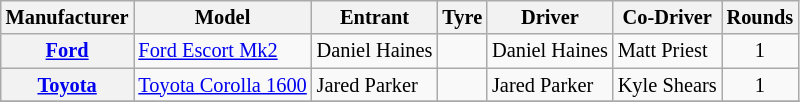<table class="wikitable" style=font-size:85%;>
<tr>
<th>Manufacturer</th>
<th>Model</th>
<th>Entrant</th>
<th>Tyre</th>
<th>Driver</th>
<th>Co-Driver</th>
<th>Rounds</th>
</tr>
<tr>
<th rowspan=1><a href='#'>Ford</a><br></th>
<td rowspan=1><a href='#'>Ford Escort Mk2</a></td>
<td> Daniel Haines</td>
<td rowspan="1" align="center"></td>
<td> Daniel Haines</td>
<td> Matt Priest</td>
<td align=center>1</td>
</tr>
<tr>
<th rowspan=1><a href='#'>Toyota</a><br></th>
<td rowspan=1><a href='#'>Toyota Corolla 1600</a></td>
<td> Jared Parker</td>
<td rowspan="1" align="center"></td>
<td> Jared Parker</td>
<td> Kyle Shears</td>
<td align=center>1</td>
</tr>
<tr>
</tr>
</table>
